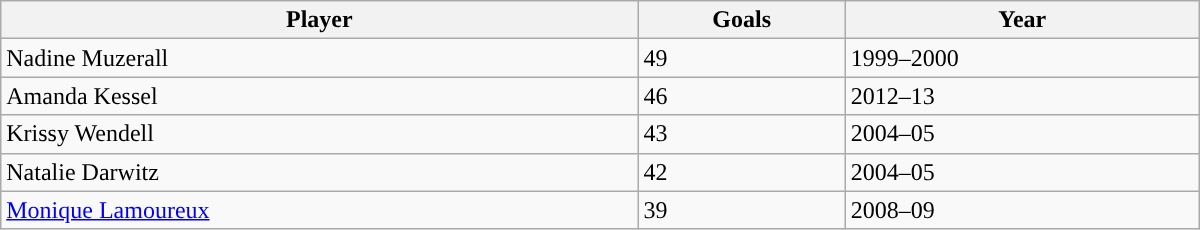<table class="wikitable" style="width: 50em">
<tr>
<th>Player</th>
<th>Goals</th>
<th>Year</th>
</tr>
<tr>
<td>Nadine Muzerall</td>
<td>49</td>
<td>1999–2000</td>
</tr>
<tr>
<td>Amanda Kessel</td>
<td>46</td>
<td>2012–13</td>
</tr>
<tr>
<td>Krissy Wendell</td>
<td>43</td>
<td>2004–05</td>
</tr>
<tr>
<td>Natalie Darwitz</td>
<td>42</td>
<td>2004–05</td>
</tr>
<tr>
<td><a href='#'>Monique Lamoureux</a></td>
<td>39</td>
<td>2008–09</td>
</tr>
</table>
